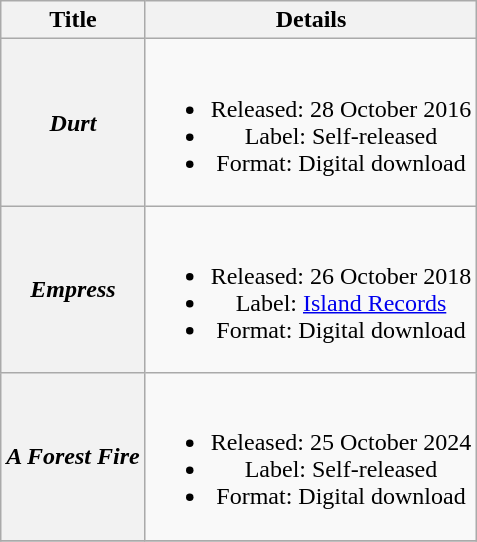<table class="wikitable plainrowheaders" style="text-align:center;">
<tr>
<th scope="col">Title</th>
<th scope="col">Details</th>
</tr>
<tr>
<th scope="row"><em>Durt</em></th>
<td><br><ul><li>Released: 28 October 2016</li><li>Label: Self-released</li><li>Format: Digital download</li></ul></td>
</tr>
<tr>
<th scope="row"><em>Empress</em></th>
<td><br><ul><li>Released: 26 October 2018</li><li>Label: <a href='#'>Island Records</a></li><li>Format: Digital download</li></ul></td>
</tr>
<tr>
<th scope="row"><em>A Forest Fire</em></th>
<td><br><ul><li>Released: 25 October 2024</li><li>Label: Self-released</li><li>Format: Digital download</li></ul></td>
</tr>
<tr>
</tr>
</table>
